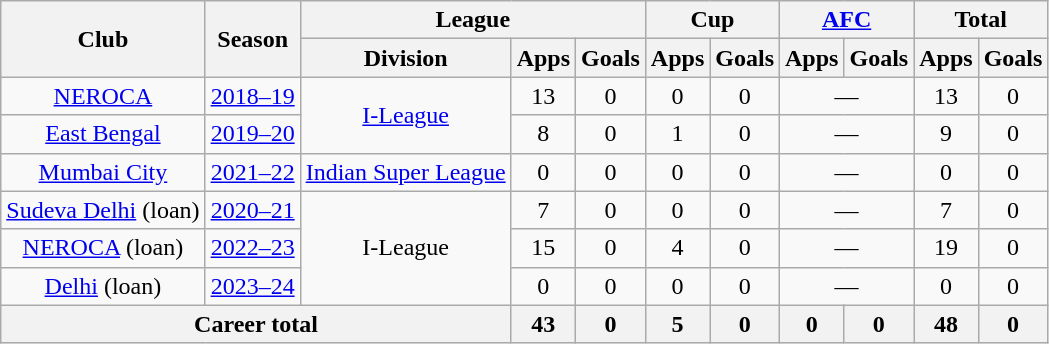<table class="wikitable" style="text-align: center;">
<tr>
<th rowspan="2">Club</th>
<th rowspan="2">Season</th>
<th colspan="3">League</th>
<th colspan="2">Cup</th>
<th colspan="2"><a href='#'>AFC</a></th>
<th colspan="2">Total</th>
</tr>
<tr>
<th>Division</th>
<th>Apps</th>
<th>Goals</th>
<th>Apps</th>
<th>Goals</th>
<th>Apps</th>
<th>Goals</th>
<th>Apps</th>
<th>Goals</th>
</tr>
<tr>
<td rowspan="1"><a href='#'>NEROCA</a></td>
<td><a href='#'>2018–19</a></td>
<td rowspan="2"><a href='#'>I-League</a></td>
<td>13</td>
<td>0</td>
<td>0</td>
<td>0</td>
<td colspan="2">—</td>
<td>13</td>
<td>0</td>
</tr>
<tr>
<td rowspan="1"><a href='#'>East Bengal</a></td>
<td><a href='#'>2019–20</a></td>
<td>8</td>
<td>0</td>
<td>1</td>
<td>0</td>
<td colspan="2">—</td>
<td>9</td>
<td>0</td>
</tr>
<tr>
<td rowspan="1"><a href='#'>Mumbai City</a></td>
<td><a href='#'>2021–22</a></td>
<td rowspan="1"><a href='#'>Indian Super League</a></td>
<td>0</td>
<td>0</td>
<td>0</td>
<td>0</td>
<td colspan="2">—</td>
<td>0</td>
<td>0</td>
</tr>
<tr>
<td rowspan="1"><a href='#'>Sudeva Delhi</a> (loan)</td>
<td><a href='#'>2020–21</a></td>
<td rowspan="3">I-League</td>
<td>7</td>
<td>0</td>
<td>0</td>
<td>0</td>
<td colspan="2">—</td>
<td>7</td>
<td>0</td>
</tr>
<tr>
<td rowspan="1"><a href='#'>NEROCA</a> (loan)</td>
<td><a href='#'>2022–23</a></td>
<td>15</td>
<td>0</td>
<td>4</td>
<td>0</td>
<td colspan="2">—</td>
<td>19</td>
<td>0</td>
</tr>
<tr>
<td rowspan="1"><a href='#'>Delhi</a> (loan)</td>
<td><a href='#'>2023–24</a></td>
<td>0</td>
<td>0</td>
<td>0</td>
<td>0</td>
<td colspan="2">—</td>
<td>0</td>
<td>0</td>
</tr>
<tr>
<th colspan="3">Career total</th>
<th>43</th>
<th>0</th>
<th>5</th>
<th>0</th>
<th>0</th>
<th>0</th>
<th>48</th>
<th>0</th>
</tr>
</table>
